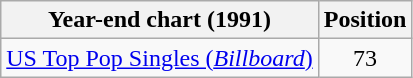<table class="wikitable sortable plainrowheaders" style="text-align:center">
<tr>
<th>Year-end chart (1991)</th>
<th>Position</th>
</tr>
<tr>
<td><a href='#'>US Top Pop Singles (<em>Billboard</em>)</a></td>
<td style="text-align:center;">73</td>
</tr>
</table>
